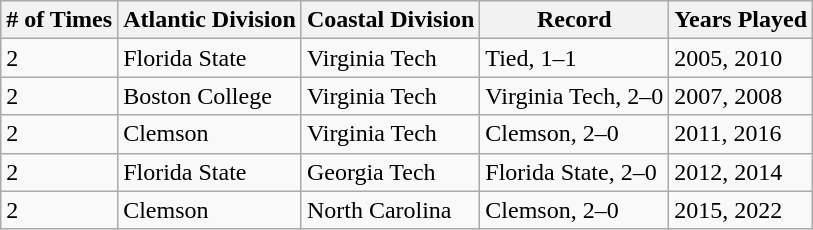<table class="wikitable sortable">
<tr>
<th># of Times</th>
<th>Atlantic Division</th>
<th>Coastal Division</th>
<th>Record</th>
<th>Years Played</th>
</tr>
<tr>
<td>2</td>
<td>Florida State</td>
<td>Virginia Tech</td>
<td>Tied, 1–1</td>
<td>2005, 2010</td>
</tr>
<tr>
<td>2</td>
<td>Boston College</td>
<td>Virginia Tech</td>
<td>Virginia Tech, 2–0</td>
<td>2007, 2008</td>
</tr>
<tr>
<td>2</td>
<td>Clemson</td>
<td>Virginia Tech</td>
<td>Clemson, 2–0</td>
<td>2011, 2016</td>
</tr>
<tr>
<td>2</td>
<td>Florida State</td>
<td>Georgia Tech</td>
<td>Florida State, 2–0</td>
<td>2012, 2014</td>
</tr>
<tr>
<td>2</td>
<td>Clemson</td>
<td>North Carolina</td>
<td>Clemson, 2–0</td>
<td>2015, 2022</td>
</tr>
</table>
